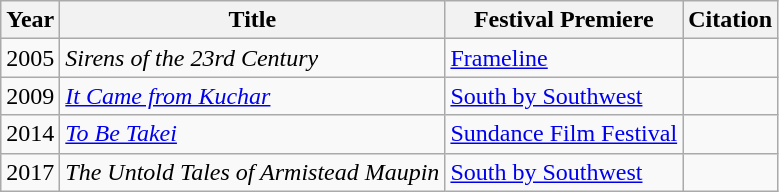<table class="wikitable">
<tr>
<th>Year</th>
<th>Title</th>
<th>Festival Premiere</th>
<th>Citation</th>
</tr>
<tr>
<td>2005</td>
<td><em>Sirens of the 23rd Century</em></td>
<td><a href='#'>Frameline</a></td>
<td></td>
</tr>
<tr>
<td>2009</td>
<td><em><a href='#'>It Came from Kuchar</a></em></td>
<td><a href='#'>South by Southwest</a></td>
<td></td>
</tr>
<tr>
<td>2014</td>
<td><em><a href='#'>To Be Takei</a></em></td>
<td><a href='#'>Sundance Film Festival</a></td>
<td></td>
</tr>
<tr>
<td>2017</td>
<td><em>The Untold Tales of Armistead Maupin</em></td>
<td><a href='#'>South by Southwest</a></td>
<td></td>
</tr>
</table>
